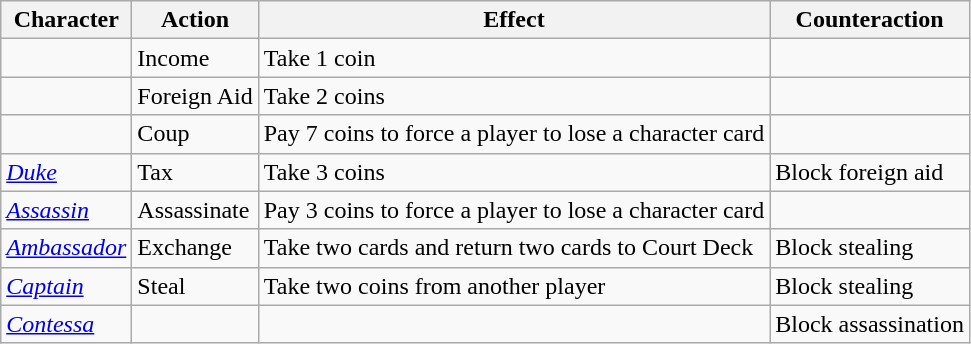<table class="wikitable">
<tr>
<th>Character</th>
<th>Action</th>
<th>Effect</th>
<th>Counteraction</th>
</tr>
<tr>
<td></td>
<td>Income</td>
<td>Take 1 coin</td>
<td></td>
</tr>
<tr>
<td></td>
<td>Foreign Aid</td>
<td>Take 2 coins</td>
<td></td>
</tr>
<tr>
<td></td>
<td>Coup</td>
<td>Pay 7 coins to force a player to lose a character card</td>
<td></td>
</tr>
<tr>
<td><em><a href='#'>Duke</a></em></td>
<td>Tax</td>
<td>Take 3 coins</td>
<td>Block foreign aid</td>
</tr>
<tr>
<td><em><a href='#'>Assassin</a></em></td>
<td>Assassinate</td>
<td>Pay 3 coins to force a player to lose a character card</td>
<td></td>
</tr>
<tr>
<td><em><a href='#'>Ambassador</a></em></td>
<td>Exchange</td>
<td>Take two cards and return two cards to Court Deck</td>
<td>Block stealing</td>
</tr>
<tr>
<td><em><a href='#'>Captain</a></em></td>
<td>Steal</td>
<td>Take two coins from another player</td>
<td>Block stealing</td>
</tr>
<tr>
<td><em><a href='#'>Contessa</a></em></td>
<td></td>
<td></td>
<td>Block assassination</td>
</tr>
</table>
